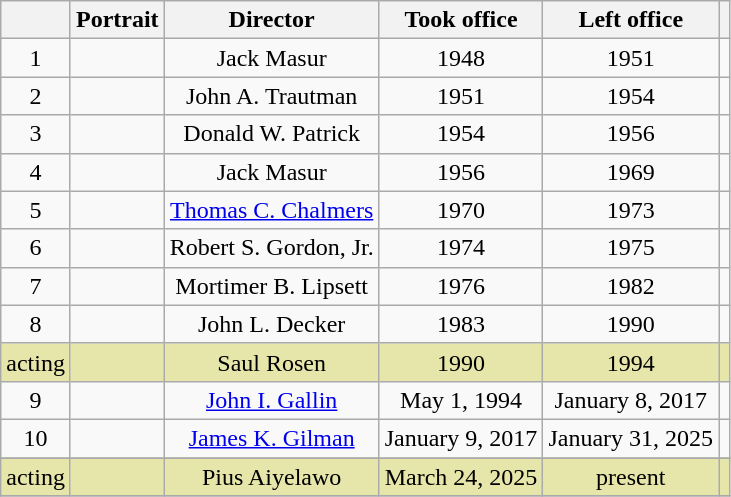<table class=wikitable style="text-align:center">
<tr>
<th></th>
<th>Portrait</th>
<th>Director</th>
<th>Took office</th>
<th>Left office</th>
<th></th>
</tr>
<tr>
<td>1</td>
<td></td>
<td>Jack Masur</td>
<td>1948</td>
<td>1951</td>
<td></td>
</tr>
<tr>
<td>2</td>
<td></td>
<td>John A. Trautman</td>
<td>1951</td>
<td>1954</td>
<td></td>
</tr>
<tr>
<td>3</td>
<td></td>
<td>Donald W. Patrick</td>
<td>1954</td>
<td>1956</td>
<td></td>
</tr>
<tr>
<td>4</td>
<td></td>
<td>Jack Masur</td>
<td>1956</td>
<td>1969</td>
<td></td>
</tr>
<tr>
<td>5</td>
<td></td>
<td><a href='#'>Thomas C. Chalmers</a></td>
<td>1970</td>
<td>1973</td>
<td></td>
</tr>
<tr>
<td>6</td>
<td></td>
<td>Robert S. Gordon, Jr.</td>
<td>1974</td>
<td>1975</td>
<td></td>
</tr>
<tr>
<td>7</td>
<td></td>
<td>Mortimer B. Lipsett</td>
<td>1976</td>
<td>1982</td>
<td></td>
</tr>
<tr>
<td>8</td>
<td></td>
<td>John L. Decker</td>
<td>1983</td>
<td>1990</td>
<td></td>
</tr>
<tr bgcolor="#e6e6aa">
<td>acting</td>
<td></td>
<td>Saul Rosen</td>
<td>1990</td>
<td>1994</td>
<td></td>
</tr>
<tr>
<td>9</td>
<td></td>
<td><a href='#'>John I. Gallin</a></td>
<td>May 1, 1994</td>
<td>January 8, 2017</td>
<td></td>
</tr>
<tr>
<td>10</td>
<td></td>
<td><a href='#'>James K. Gilman</a></td>
<td>January 9, 2017</td>
<td>January 31, 2025</td>
<td></td>
</tr>
<tr>
</tr>
<tr bgcolor="#e6e6aa">
<td>acting</td>
<td></td>
<td>Pius Aiyelawo</td>
<td>March 24, 2025</td>
<td>present</td>
<td></td>
</tr>
<tr>
</tr>
</table>
